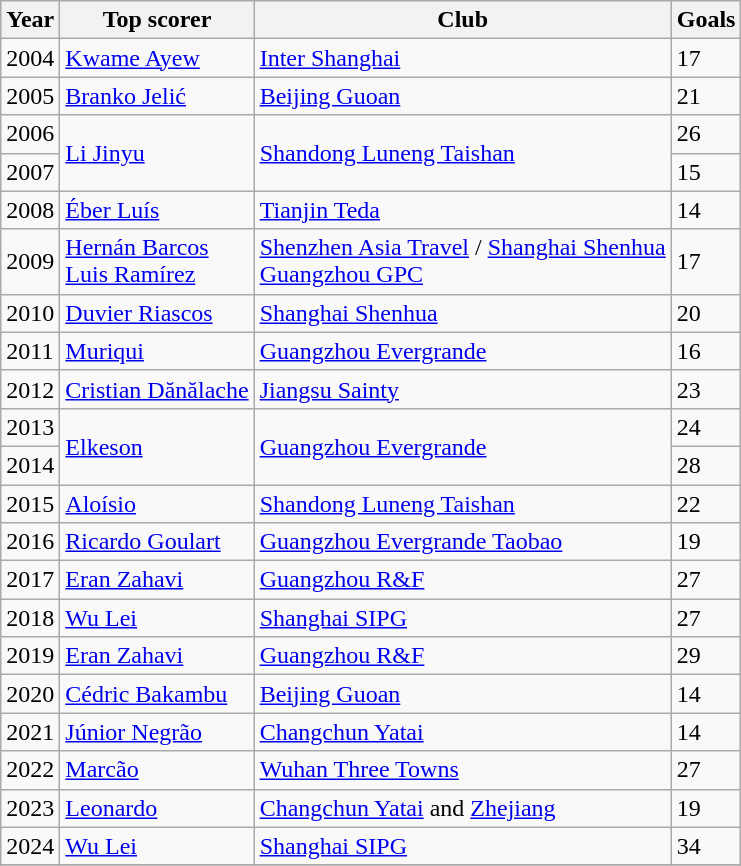<table class="wikitable sortable">
<tr>
<th>Year</th>
<th>Top scorer</th>
<th>Club</th>
<th>Goals</th>
</tr>
<tr>
<td>2004</td>
<td> <a href='#'>Kwame Ayew</a></td>
<td><a href='#'>Inter Shanghai</a></td>
<td>17</td>
</tr>
<tr>
<td>2005</td>
<td> <a href='#'>Branko Jelić</a></td>
<td><a href='#'>Beijing Guoan</a></td>
<td>21</td>
</tr>
<tr>
<td>2006</td>
<td rowspan=2> <a href='#'>Li Jinyu</a></td>
<td rowspan=2><a href='#'>Shandong Luneng Taishan</a></td>
<td>26</td>
</tr>
<tr>
<td>2007</td>
<td>15</td>
</tr>
<tr>
<td>2008</td>
<td> <a href='#'>Éber Luís</a></td>
<td><a href='#'>Tianjin Teda</a></td>
<td>14</td>
</tr>
<tr>
<td>2009</td>
<td> <a href='#'>Hernán Barcos</a> <br>  <a href='#'>Luis Ramírez</a></td>
<td><a href='#'>Shenzhen Asia Travel</a> / <a href='#'>Shanghai Shenhua</a> <br> <a href='#'>Guangzhou GPC</a></td>
<td>17</td>
</tr>
<tr>
<td>2010</td>
<td> <a href='#'>Duvier Riascos</a></td>
<td><a href='#'>Shanghai Shenhua</a></td>
<td>20</td>
</tr>
<tr>
<td>2011</td>
<td> <a href='#'>Muriqui</a></td>
<td><a href='#'>Guangzhou Evergrande</a></td>
<td>16</td>
</tr>
<tr>
<td>2012</td>
<td> <a href='#'>Cristian Dănălache</a></td>
<td><a href='#'>Jiangsu Sainty</a></td>
<td>23</td>
</tr>
<tr>
<td>2013</td>
<td rowspan=2> <a href='#'>Elkeson</a></td>
<td rowspan=2><a href='#'>Guangzhou Evergrande</a></td>
<td>24</td>
</tr>
<tr>
<td>2014</td>
<td>28</td>
</tr>
<tr>
<td>2015</td>
<td> <a href='#'>Aloísio</a></td>
<td><a href='#'>Shandong Luneng Taishan</a></td>
<td>22</td>
</tr>
<tr>
<td>2016</td>
<td> <a href='#'>Ricardo Goulart</a></td>
<td><a href='#'>Guangzhou Evergrande Taobao</a></td>
<td>19</td>
</tr>
<tr>
<td>2017</td>
<td> <a href='#'>Eran Zahavi</a></td>
<td><a href='#'>Guangzhou R&F</a></td>
<td>27</td>
</tr>
<tr>
<td>2018</td>
<td> <a href='#'>Wu Lei</a></td>
<td><a href='#'>Shanghai SIPG</a></td>
<td>27</td>
</tr>
<tr>
<td>2019</td>
<td> <a href='#'>Eran Zahavi</a></td>
<td><a href='#'>Guangzhou R&F</a></td>
<td>29</td>
</tr>
<tr>
<td>2020</td>
<td> <a href='#'>Cédric Bakambu</a></td>
<td><a href='#'>Beijing Guoan</a></td>
<td>14</td>
</tr>
<tr>
<td>2021</td>
<td> <a href='#'>Júnior Negrão</a></td>
<td><a href='#'>Changchun Yatai</a></td>
<td>14</td>
</tr>
<tr>
<td>2022</td>
<td> <a href='#'>Marcão</a></td>
<td><a href='#'>Wuhan Three Towns</a></td>
<td>27</td>
</tr>
<tr>
<td>2023</td>
<td> <a href='#'>Leonardo</a></td>
<td><a href='#'>Changchun Yatai</a> and <a href='#'>Zhejiang</a></td>
<td>19</td>
</tr>
<tr>
<td>2024</td>
<td> <a href='#'>Wu Lei</a></td>
<td><a href='#'>Shanghai SIPG</a></td>
<td>34</td>
</tr>
<tr>
</tr>
</table>
